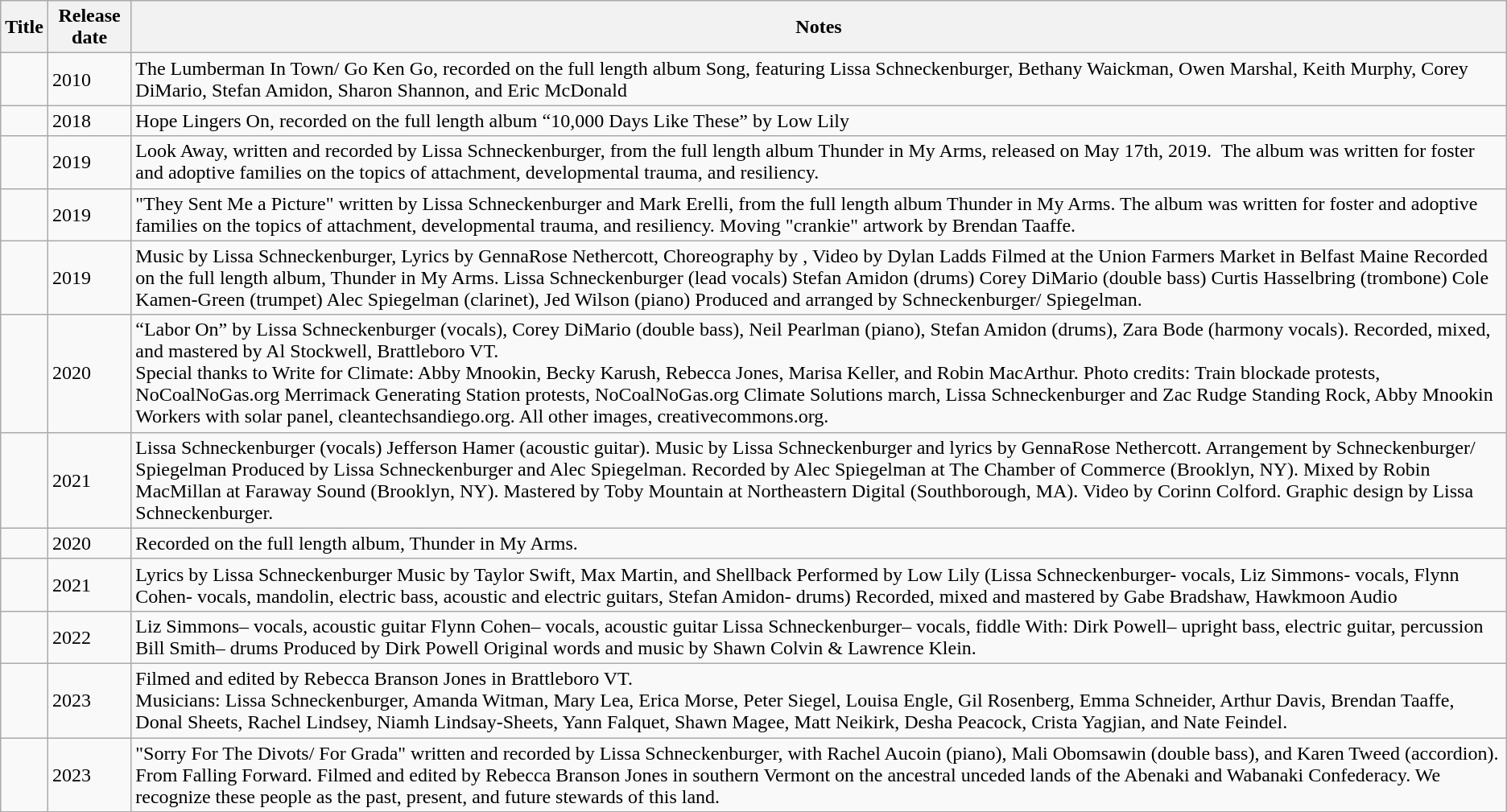<table class="wikitable">
<tr>
<th>Title</th>
<th>Release date</th>
<th>Notes</th>
</tr>
<tr>
<td></td>
<td>2010</td>
<td>The Lumberman In Town/ Go Ken Go, recorded on the full length album Song, featuring Lissa Schneckenburger, Bethany Waickman, Owen Marshal, Keith Murphy, Corey DiMario, Stefan Amidon, Sharon Shannon, and Eric McDonald</td>
</tr>
<tr>
<td></td>
<td>2018</td>
<td>Hope Lingers On, recorded on the full length album “10,000 Days Like These” by Low Lily</td>
</tr>
<tr>
<td></td>
<td>2019</td>
<td>Look Away, written and recorded by Lissa Schneckenburger, from the full length album Thunder in My Arms, released on May 17th, 2019.  The album was written for foster and adoptive families on the topics of attachment, developmental trauma, and resiliency.</td>
</tr>
<tr>
<td></td>
<td>2019</td>
<td>"They Sent Me a Picture" written by Lissa Schneckenburger and Mark Erelli, from the full length album Thunder in My Arms. The album was written for foster and adoptive families on the topics of attachment, developmental trauma, and resiliency.  Moving "crankie" artwork by Brendan Taaffe.</td>
</tr>
<tr>
<td></td>
<td>2019</td>
<td>Music by Lissa Schneckenburger, Lyrics by GennaRose Nethercott, Choreography by , Video by Dylan Ladds Filmed at the Union Farmers Market in Belfast Maine Recorded on the full length album, Thunder in My Arms. Lissa Schneckenburger (lead vocals) Stefan Amidon (drums) Corey DiMario (double bass) Curtis Hasselbring (trombone) Cole Kamen-Green (trumpet) Alec Spiegelman (clarinet), Jed Wilson (piano) Produced and arranged by Schneckenburger/ Spiegelman.</td>
</tr>
<tr>
<td></td>
<td>2020</td>
<td>“Labor On” by Lissa Schneckenburger (vocals), Corey DiMario (double bass), Neil Pearlman (piano), Stefan Amidon (drums), Zara Bode (harmony vocals). Recorded, mixed, and mastered by Al Stockwell, Brattleboro VT.<br>Special thanks to Write for Climate: Abby Mnookin, Becky Karush, Rebecca Jones, Marisa Keller, and Robin MacArthur. Photo credits: Train blockade protests, NoCoalNoGas.org Merrimack Generating Station protests, NoCoalNoGas.org Climate Solutions march, Lissa Schneckenburger and Zac Rudge Standing Rock, Abby Mnookin Workers with solar panel, cleantechsandiego.org. All other images, creativecommons.org.</td>
</tr>
<tr>
<td></td>
<td>2021</td>
<td>Lissa Schneckenburger (vocals) Jefferson Hamer (acoustic guitar). Music by Lissa Schneckenburger and lyrics by GennaRose Nethercott. Arrangement by Schneckenburger/ Spiegelman Produced by Lissa Schneckenburger and Alec Spiegelman. Recorded by Alec Spiegelman at The Chamber of Commerce (Brooklyn, NY). Mixed by Robin MacMillan at Faraway Sound (Brooklyn, NY). Mastered by Toby Mountain at Northeastern Digital (Southborough, MA). Video by Corinn Colford. Graphic design by Lissa Schneckenburger.</td>
</tr>
<tr>
<td></td>
<td>2020</td>
<td>Recorded on the full length album, Thunder in My Arms.</td>
</tr>
<tr>
<td></td>
<td>2021</td>
<td>Lyrics by Lissa Schneckenburger Music by Taylor Swift, Max Martin, and Shellback Performed by Low Lily (Lissa Schneckenburger- vocals, Liz Simmons- vocals, Flynn Cohen- vocals, mandolin, electric bass, acoustic and electric guitars, Stefan Amidon- drums) Recorded, mixed and mastered by Gabe Bradshaw, Hawkmoon Audio</td>
</tr>
<tr>
<td></td>
<td>2022</td>
<td>Liz Simmons– vocals, acoustic guitar Flynn Cohen– vocals, acoustic guitar Lissa Schneckenburger– vocals, fiddle With: Dirk Powell– upright bass, electric guitar, percussion Bill Smith– drums Produced by Dirk Powell Original words and music by Shawn Colvin & Lawrence Klein.</td>
</tr>
<tr>
<td></td>
<td>2023</td>
<td>Filmed and edited by Rebecca Branson Jones in Brattleboro VT.<br>Musicians: Lissa Schneckenburger, Amanda Witman, Mary Lea, Erica Morse, Peter Siegel, Louisa Engle, Gil Rosenberg, Emma Schneider, Arthur Davis, Brendan Taaffe, Donal Sheets, Rachel Lindsey, Niamh Lindsay-Sheets, Yann Falquet, Shawn Magee, Matt Neikirk, Desha Peacock, Crista Yagjian, and Nate Feindel.</td>
</tr>
<tr>
<td></td>
<td>2023</td>
<td>"Sorry For The Divots/ For Grada" written and recorded by Lissa Schneckenburger, with Rachel Aucoin (piano), Mali Obomsawin (double bass), and Karen Tweed (accordion). From Falling Forward. Filmed and edited by Rebecca Branson Jones in southern Vermont on the ancestral unceded lands of the Abenaki and Wabanaki Confederacy. We recognize these people as the past, present, and future stewards of this land.</td>
</tr>
</table>
